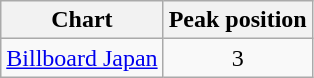<table class="wikitable">
<tr>
<th>Chart</th>
<th>Peak position</th>
</tr>
<tr>
<td><a href='#'>Billboard Japan</a></td>
<td align="center">3</td>
</tr>
</table>
